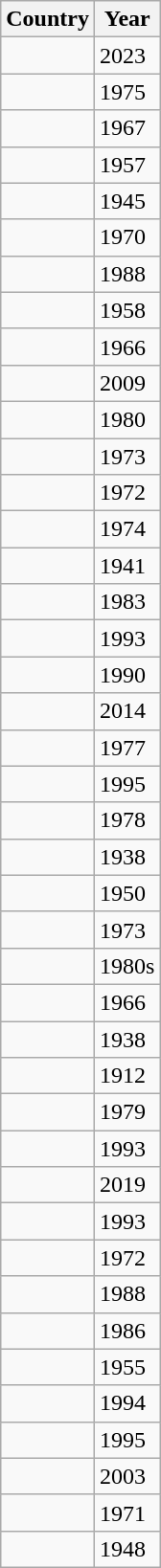<table class="wikitable sortable sticky-table-head">
<tr>
<th>Country</th>
<th>Year</th>
</tr>
<tr>
<td></td>
<td>2023</td>
</tr>
<tr>
<td></td>
<td>1975</td>
</tr>
<tr>
<td></td>
<td>1967</td>
</tr>
<tr>
<td></td>
<td>1957</td>
</tr>
<tr>
<td></td>
<td>1945</td>
</tr>
<tr>
<td></td>
<td>1970</td>
</tr>
<tr>
<td></td>
<td>1988</td>
</tr>
<tr>
<td></td>
<td>1958</td>
</tr>
<tr>
<td></td>
<td>1966</td>
</tr>
<tr>
<td></td>
<td>2009</td>
</tr>
<tr>
<td></td>
<td>1980</td>
</tr>
<tr>
<td></td>
<td>1973</td>
</tr>
<tr>
<td></td>
<td>1972</td>
</tr>
<tr>
<td></td>
<td>1974</td>
</tr>
<tr>
<td></td>
<td>1941</td>
</tr>
<tr>
<td></td>
<td>1983</td>
</tr>
<tr>
<td></td>
<td>1993</td>
</tr>
<tr>
<td></td>
<td>1990</td>
</tr>
<tr>
<td></td>
<td>2014</td>
</tr>
<tr>
<td></td>
<td>1977</td>
</tr>
<tr>
<td></td>
<td>1995</td>
</tr>
<tr>
<td></td>
<td>1978</td>
</tr>
<tr>
<td></td>
<td>1938</td>
</tr>
<tr>
<td></td>
<td>1950</td>
</tr>
<tr>
<td></td>
<td>1973</td>
</tr>
<tr>
<td></td>
<td>1980s</td>
</tr>
<tr>
<td></td>
<td>1966</td>
</tr>
<tr>
<td></td>
<td>1938</td>
</tr>
<tr>
<td></td>
<td>1912</td>
</tr>
<tr>
<td></td>
<td>1979</td>
</tr>
<tr>
<td></td>
<td>1993</td>
</tr>
<tr>
<td></td>
<td>2019</td>
</tr>
<tr>
<td></td>
<td>1993</td>
</tr>
<tr>
<td></td>
<td>1972</td>
</tr>
<tr>
<td></td>
<td>1988</td>
</tr>
<tr>
<td></td>
<td>1986</td>
</tr>
<tr>
<td></td>
<td>1955</td>
</tr>
<tr>
<td></td>
<td>1994</td>
</tr>
<tr>
<td></td>
<td>1995</td>
</tr>
<tr>
<td></td>
<td>2003</td>
</tr>
<tr>
<td></td>
<td>1971</td>
</tr>
<tr>
<td></td>
<td>1948</td>
</tr>
</table>
